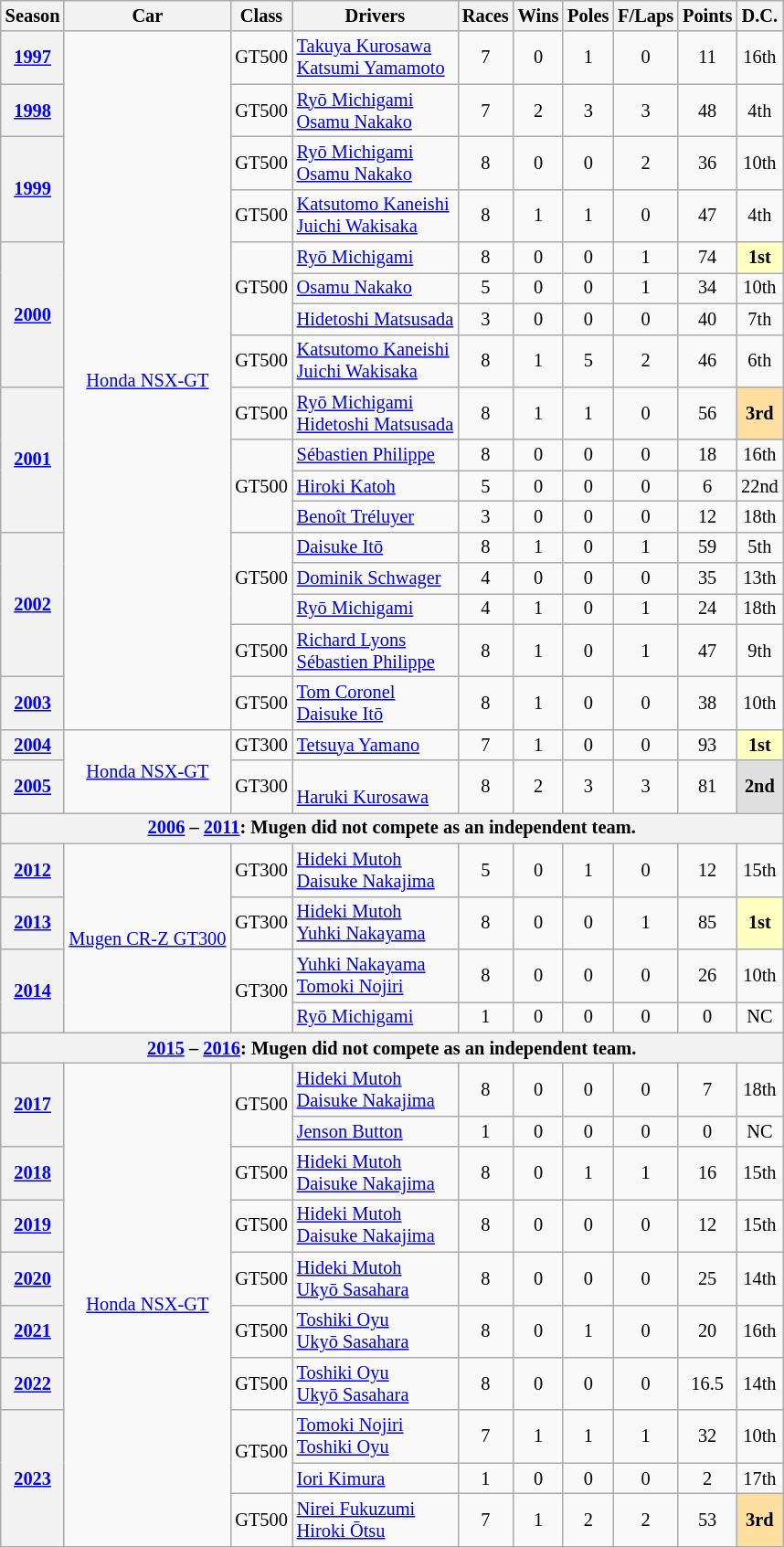<table class="wikitable" style="font-size:85%; text-align:center">
<tr>
<th>Season</th>
<th>Car</th>
<th>Class</th>
<th>Drivers</th>
<th>Races</th>
<th>Wins</th>
<th>Poles</th>
<th>F/Laps</th>
<th>Points</th>
<th>D.C.</th>
</tr>
<tr>
<th><a href='#'>1997</a></th>
<td rowspan="17"><a href='#'>Honda NSX-GT</a></td>
<td>GT500</td>
<td align="left"> <a href='#'>Takuya Kurosawa</a><br> <a href='#'>Katsumi Yamamoto</a></td>
<td>7</td>
<td>0</td>
<td>1</td>
<td>0</td>
<td>11</td>
<td>16th</td>
</tr>
<tr>
<th><a href='#'>1998</a></th>
<td>GT500</td>
<td align="left"> <a href='#'>Ryō Michigami</a><br> <a href='#'>Osamu Nakako</a></td>
<td>7</td>
<td>2</td>
<td>3</td>
<td>3</td>
<td>48</td>
<td>4th</td>
</tr>
<tr>
<th rowspan="2"><a href='#'>1999</a></th>
<td>GT500</td>
<td align="left"> <a href='#'>Ryō Michigami</a><br> <a href='#'>Osamu Nakako</a></td>
<td>8</td>
<td>0</td>
<td>0</td>
<td>2</td>
<td>36</td>
<td>10th</td>
</tr>
<tr>
<td>GT500</td>
<td align="left"> <a href='#'>Katsutomo Kaneishi</a><br> <a href='#'>Juichi Wakisaka</a></td>
<td>8</td>
<td>1</td>
<td>1</td>
<td>0</td>
<td>47</td>
<td>4th</td>
</tr>
<tr>
<th rowspan="4"><a href='#'>2000</a></th>
<td rowspan="3">GT500</td>
<td align="left"> <a href='#'>Ryō Michigami</a></td>
<td>8</td>
<td>0</td>
<td>0</td>
<td>1</td>
<td>74</td>
<td style="background:#FFFFBF;"><strong>1st</strong></td>
</tr>
<tr>
<td align=left> <a href='#'>Osamu Nakako</a></td>
<td>5</td>
<td>0</td>
<td>0</td>
<td>1</td>
<td>34</td>
<td>10th</td>
</tr>
<tr>
<td align=left> <a href='#'>Hidetoshi Matsusada</a></td>
<td>3</td>
<td>0</td>
<td>0</td>
<td>0</td>
<td>40</td>
<td>7th</td>
</tr>
<tr>
<td>GT500</td>
<td align=left> <a href='#'>Katsutomo Kaneishi</a><br> <a href='#'>Juichi Wakisaka</a></td>
<td>8</td>
<td>1</td>
<td>5</td>
<td>2</td>
<td>46</td>
<td>6th</td>
</tr>
<tr>
<th rowspan="4"><a href='#'>2001</a></th>
<td>GT500</td>
<td align="left"> <a href='#'>Ryō Michigami</a><br> <a href='#'>Hidetoshi Matsusada</a></td>
<td>8</td>
<td>1</td>
<td>1</td>
<td>0</td>
<td>56</td>
<td style="background:#FFDF9F;"><strong>3rd</strong></td>
</tr>
<tr>
<td rowspan="3">GT500</td>
<td align="left"> <a href='#'>Sébastien Philippe</a></td>
<td>8</td>
<td>0</td>
<td>0</td>
<td>0</td>
<td>18</td>
<td>16th</td>
</tr>
<tr>
<td align=left> <a href='#'>Hiroki Katoh</a></td>
<td>5</td>
<td>0</td>
<td>0</td>
<td>0</td>
<td>6</td>
<td>22nd</td>
</tr>
<tr>
<td align=left> <a href='#'>Benoît Tréluyer</a></td>
<td>3</td>
<td>0</td>
<td>0</td>
<td>0</td>
<td>12</td>
<td>18th</td>
</tr>
<tr>
<th rowspan="4"><a href='#'>2002</a></th>
<td rowspan="3">GT500</td>
<td align="left"> <a href='#'>Daisuke Itō</a></td>
<td>8</td>
<td>1</td>
<td>0</td>
<td>1</td>
<td>59</td>
<td>5th</td>
</tr>
<tr>
<td align="left"> <a href='#'>Dominik Schwager</a></td>
<td>4</td>
<td>0</td>
<td>0</td>
<td>0</td>
<td>35</td>
<td>13th</td>
</tr>
<tr>
<td align="left"> <a href='#'>Ryō Michigami</a></td>
<td>4</td>
<td>1</td>
<td>0</td>
<td>1</td>
<td>24</td>
<td>18th</td>
</tr>
<tr>
<td>GT500</td>
<td align="left"> <a href='#'>Richard Lyons</a><br> <a href='#'>Sébastien Philippe</a></td>
<td>8</td>
<td>1</td>
<td>0</td>
<td>1</td>
<td>47</td>
<td>9th</td>
</tr>
<tr>
<th><a href='#'>2003</a></th>
<td>GT500</td>
<td align="left"> <a href='#'>Tom Coronel</a><br> <a href='#'>Daisuke Itō</a></td>
<td>8</td>
<td>1</td>
<td>0</td>
<td>0</td>
<td>38</td>
<td>10th</td>
</tr>
<tr>
<th><a href='#'>2004</a></th>
<td rowspan="2"><a href='#'>Honda NSX-GT</a></td>
<td>GT300</td>
<td align="left"> <a href='#'>Tetsuya Yamano</a><br> </td>
<td>7</td>
<td>1</td>
<td>0</td>
<td>0</td>
<td>93</td>
<td style="background:#FFFFBF;"><strong>1st</strong></td>
</tr>
<tr>
<th><a href='#'>2005</a></th>
<td>GT300</td>
<td align="left"> <br> <a href='#'>Haruki Kurosawa</a></td>
<td>8</td>
<td>2</td>
<td>3</td>
<td>3</td>
<td>81</td>
<td style="background:#DFDFDF;"><strong>2nd</strong></td>
</tr>
<tr>
<th colspan="10"><a href='#'>2006</a> – <a href='#'>2011</a>: Mugen did not compete as an independent team.</th>
</tr>
<tr>
<th><a href='#'>2012</a></th>
<td rowspan="4"><a href='#'>Mugen CR-Z GT300</a></td>
<td>GT300</td>
<td align="left"> <a href='#'>Hideki Mutoh</a><br> <a href='#'>Daisuke Nakajima</a></td>
<td>5</td>
<td>0</td>
<td>1</td>
<td>0</td>
<td>12</td>
<td>15th</td>
</tr>
<tr>
<th><a href='#'>2013</a></th>
<td>GT300</td>
<td align="left"> <a href='#'>Hideki Mutoh</a><br> <a href='#'>Yuhki Nakayama</a></td>
<td>8</td>
<td>0</td>
<td>0</td>
<td>1</td>
<td>85</td>
<td style="background:#FFFFBF;"><strong>1st</strong></td>
</tr>
<tr>
<th rowspan="2"><a href='#'>2014</a></th>
<td rowspan="2">GT300</td>
<td align="left"> <a href='#'>Yuhki Nakayama</a><br> <a href='#'>Tomoki Nojiri</a></td>
<td>8</td>
<td>0</td>
<td>0</td>
<td>0</td>
<td>26</td>
<td>10th</td>
</tr>
<tr>
<td align="left"> <a href='#'>Ryō Michigami</a></td>
<td>1</td>
<td>0</td>
<td>0</td>
<td>0</td>
<td>0</td>
<td>NC</td>
</tr>
<tr>
<th colspan="10"><a href='#'>2015</a> – <a href='#'>2016</a>: Mugen did not compete as an independent team.</th>
</tr>
<tr>
<th rowspan="2"><a href='#'>2017</a></th>
<td rowspan="10"><a href='#'>Honda NSX-GT</a></td>
<td rowspan="2">GT500</td>
<td align="left"> <a href='#'>Hideki Mutoh</a><br> <a href='#'>Daisuke Nakajima</a></td>
<td>8</td>
<td>0</td>
<td>0</td>
<td>0</td>
<td>7</td>
<td>18th</td>
</tr>
<tr>
<td align="left"> <a href='#'>Jenson Button</a></td>
<td>1</td>
<td>0</td>
<td>0</td>
<td>0</td>
<td>0</td>
<td>NC</td>
</tr>
<tr>
<th><a href='#'>2018</a></th>
<td>GT500</td>
<td align="left"> <a href='#'>Hideki Mutoh</a><br> <a href='#'>Daisuke Nakajima</a></td>
<td>8</td>
<td>0</td>
<td>1</td>
<td>1</td>
<td>16</td>
<td>15th</td>
</tr>
<tr>
<th><a href='#'>2019</a></th>
<td>GT500</td>
<td align="left"> <a href='#'>Hideki Mutoh</a><br> <a href='#'>Daisuke Nakajima</a></td>
<td>8</td>
<td>0</td>
<td>0</td>
<td>0</td>
<td>12</td>
<td>15th</td>
</tr>
<tr>
<th><a href='#'>2020</a></th>
<td>GT500</td>
<td align="left"> <a href='#'>Hideki Mutoh</a><br> <a href='#'>Ukyō Sasahara</a></td>
<td>8</td>
<td>0</td>
<td>0</td>
<td>0</td>
<td>25</td>
<td>14th</td>
</tr>
<tr>
<th><a href='#'>2021</a></th>
<td>GT500</td>
<td align="left"> <a href='#'>Toshiki Oyu</a><br> <a href='#'>Ukyō Sasahara</a></td>
<td>8</td>
<td>0</td>
<td>1</td>
<td>0</td>
<td>20</td>
<td>16th</td>
</tr>
<tr>
<th><a href='#'>2022</a></th>
<td>GT500</td>
<td align="left"> <a href='#'>Toshiki Oyu</a><br> <a href='#'>Ukyō Sasahara</a></td>
<td>8</td>
<td>0</td>
<td>0</td>
<td>0</td>
<td>16.5</td>
<td>14th</td>
</tr>
<tr>
<th rowspan="3"><a href='#'>2023</a></th>
<td rowspan="2">GT500</td>
<td align="left"> <a href='#'>Tomoki Nojiri</a><br> <a href='#'>Toshiki Oyu</a></td>
<td>7</td>
<td>1</td>
<td>1</td>
<td>1</td>
<td>32</td>
<td>10th</td>
</tr>
<tr>
<td align="left"> <a href='#'>Iori Kimura</a></td>
<td>1</td>
<td>0</td>
<td>0</td>
<td>0</td>
<td>2</td>
<td>17th</td>
</tr>
<tr>
<td>GT500</td>
<td align="left"> <a href='#'>Nirei Fukuzumi</a><br> <a href='#'>Hiroki Ōtsu</a></td>
<td>7</td>
<td>1</td>
<td>2</td>
<td>2</td>
<td>53</td>
<td style="background:#FFDF9F;"><strong>3rd</strong></td>
</tr>
</table>
